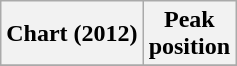<table class="wikitable sortable plainrowheaders">
<tr>
<th>Chart (2012)</th>
<th>Peak<br>position</th>
</tr>
<tr>
</tr>
</table>
